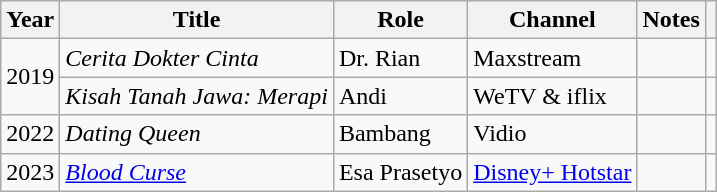<table class="wikitable unsortable">
<tr>
<th>Year</th>
<th>Title</th>
<th>Role</th>
<th>Channel</th>
<th>Notes</th>
<th></th>
</tr>
<tr>
<td rowspan="2">2019</td>
<td><em>Cerita Dokter Cinta</em></td>
<td>Dr. Rian</td>
<td>Maxstream</td>
<td></td>
<td></td>
</tr>
<tr>
<td><em>Kisah Tanah Jawa: Merapi</em></td>
<td>Andi</td>
<td>WeTV & iflix</td>
<td></td>
<td></td>
</tr>
<tr>
<td>2022</td>
<td><em>Dating Queen</em></td>
<td>Bambang</td>
<td>Vidio</td>
<td></td>
<td></td>
</tr>
<tr>
<td>2023</td>
<td><em><a href='#'>Blood Curse</a></em></td>
<td>Esa Prasetyo</td>
<td><a href='#'>Disney+ Hotstar</a></td>
<td></td>
<td></td>
</tr>
</table>
